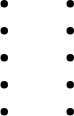<table>
<tr>
<td></td>
</tr>
<tr - Valign="top">
<td><br><ul><li></li><li></li><li></li><li></li><li></li></ul></td>
<td><br><ul><li></li><li></li><li></li><li></li><li></li></ul></td>
</tr>
</table>
